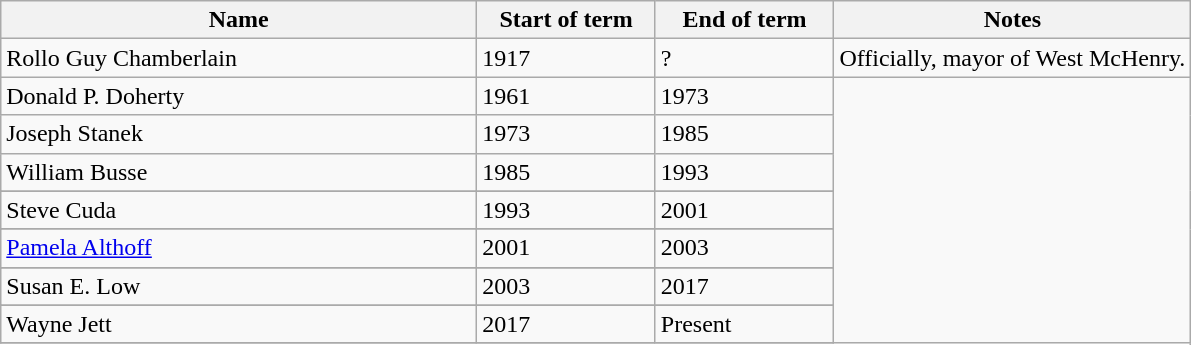<table class="wikitable">
<tr>
<th width="40%">Name</th>
<th width="15%">Start of term</th>
<th width="15%">End of term</th>
<th width="30%">Notes</th>
</tr>
<tr>
<td>Rollo Guy Chamberlain </td>
<td>1917</td>
<td>?</td>
<td>Officially, mayor of West McHenry.</td>
</tr>
<tr>
<td>Donald P. Doherty</td>
<td>1961</td>
<td>1973</td>
</tr>
<tr>
<td>Joseph Stanek</td>
<td>1973</td>
<td>1985</td>
</tr>
<tr>
<td>William Busse </td>
<td>1985</td>
<td>1993</td>
</tr>
<tr>
</tr>
<tr>
<td>Steve Cuda</td>
<td>1993</td>
<td>2001</td>
</tr>
<tr>
</tr>
<tr>
<td><a href='#'>Pamela Althoff</a></td>
<td>2001</td>
<td>2003</td>
</tr>
<tr>
</tr>
<tr>
<td>Susan E. Low</td>
<td>2003</td>
<td>2017</td>
</tr>
<tr>
</tr>
<tr>
<td>Wayne Jett</td>
<td>2017</td>
<td>Present</td>
</tr>
<tr>
</tr>
</table>
